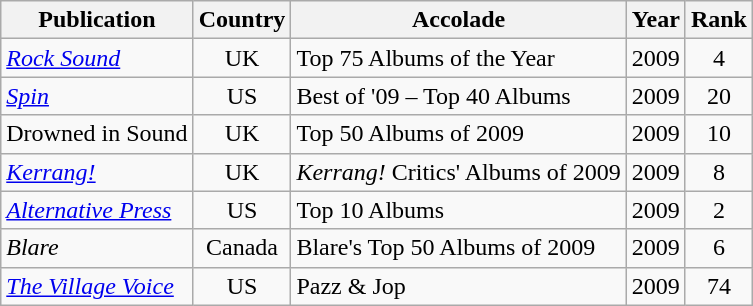<table class="wikitable sortable">
<tr>
<th>Publication</th>
<th>Country</th>
<th>Accolade</th>
<th>Year</th>
<th>Rank</th>
</tr>
<tr>
<td><em><a href='#'>Rock Sound</a></em></td>
<td style="text-align:center;">UK</td>
<td>Top 75 Albums of the Year</td>
<td>2009</td>
<td style="text-align:center;">4</td>
</tr>
<tr>
<td><em><a href='#'>Spin</a></em></td>
<td style="text-align:center;">US</td>
<td>Best of '09 – Top 40 Albums</td>
<td>2009</td>
<td style="text-align:center;">20</td>
</tr>
<tr>
<td>Drowned in Sound</td>
<td style="text-align:center;">UK</td>
<td>Top 50 Albums of 2009</td>
<td>2009</td>
<td style="text-align:center;">10</td>
</tr>
<tr>
<td><em><a href='#'>Kerrang!</a></em></td>
<td style="text-align:center;">UK</td>
<td><em>Kerrang!</em> Critics' Albums of 2009</td>
<td>2009</td>
<td style="text-align:center;">8</td>
</tr>
<tr>
<td><em><a href='#'>Alternative Press</a></em></td>
<td style="text-align:center;">US</td>
<td>Top 10 Albums</td>
<td>2009</td>
<td style="text-align:center;">2</td>
</tr>
<tr>
<td><em>Blare</em></td>
<td style="text-align:center;">Canada</td>
<td>Blare's Top 50 Albums of 2009</td>
<td>2009</td>
<td style="text-align:center;">6</td>
</tr>
<tr>
<td><em><a href='#'>The Village Voice</a></em></td>
<td style="text-align:center;">US</td>
<td>Pazz & Jop</td>
<td>2009</td>
<td style="text-align:center;">74</td>
</tr>
</table>
